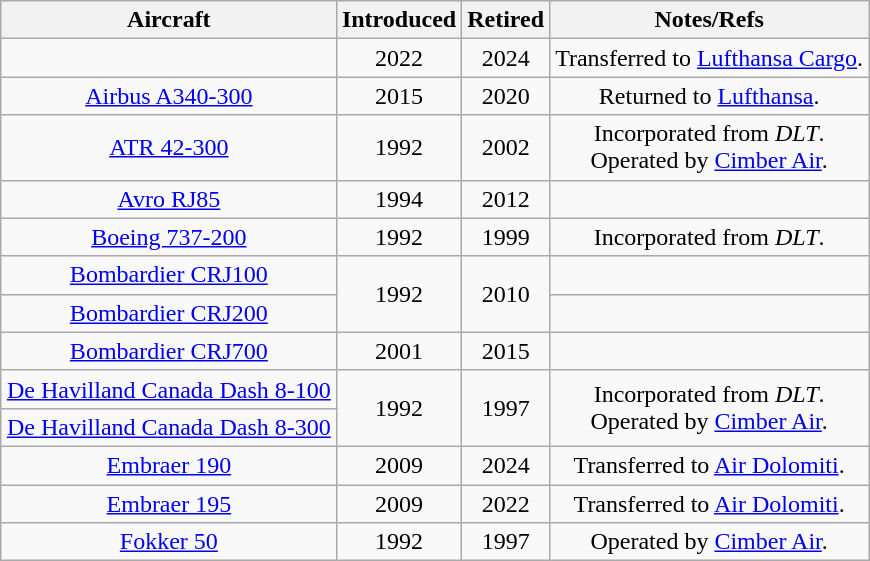<table class="wikitable" style="margin:0.5em auto; text-align:center">
<tr>
<th>Aircraft</th>
<th>Introduced</th>
<th>Retired</th>
<th>Notes/Refs</th>
</tr>
<tr>
<td></td>
<td>2022</td>
<td>2024</td>
<td>Transferred to <a href='#'>Lufthansa Cargo</a>.</td>
</tr>
<tr>
<td><a href='#'>Airbus A340-300</a></td>
<td>2015</td>
<td>2020</td>
<td>Returned to <a href='#'>Lufthansa</a>.</td>
</tr>
<tr>
<td><a href='#'>ATR 42-300</a></td>
<td>1992</td>
<td>2002</td>
<td>Incorporated from <em>DLT</em>.<br>Operated by <a href='#'>Cimber Air</a>.</td>
</tr>
<tr>
<td><a href='#'>Avro RJ85</a></td>
<td>1994</td>
<td>2012</td>
<td></td>
</tr>
<tr>
<td><a href='#'>Boeing 737-200</a></td>
<td>1992</td>
<td>1999</td>
<td>Incorporated from <em>DLT</em>.</td>
</tr>
<tr>
<td><a href='#'>Bombardier CRJ100</a></td>
<td rowspan="2">1992</td>
<td rowspan="2">2010</td>
<td></td>
</tr>
<tr>
<td><a href='#'>Bombardier CRJ200</a></td>
<td></td>
</tr>
<tr>
<td><a href='#'>Bombardier CRJ700</a></td>
<td>2001</td>
<td>2015</td>
<td></td>
</tr>
<tr>
<td><a href='#'>De Havilland Canada Dash 8-100</a></td>
<td rowspan="2">1992</td>
<td rowspan="2">1997</td>
<td rowspan="2">Incorporated from <em>DLT</em>.<br>Operated by <a href='#'>Cimber Air</a>.</td>
</tr>
<tr>
<td><a href='#'>De Havilland Canada Dash 8-300</a></td>
</tr>
<tr>
<td><a href='#'>Embraer 190</a></td>
<td>2009</td>
<td>2024</td>
<td>Transferred to <a href='#'>Air Dolomiti</a>.</td>
</tr>
<tr>
<td><a href='#'>Embraer 195</a></td>
<td>2009</td>
<td>2022</td>
<td>Transferred to <a href='#'>Air Dolomiti</a>.</td>
</tr>
<tr>
<td><a href='#'>Fokker 50</a></td>
<td>1992</td>
<td>1997</td>
<td>Operated by <a href='#'>Cimber Air</a>.</td>
</tr>
</table>
